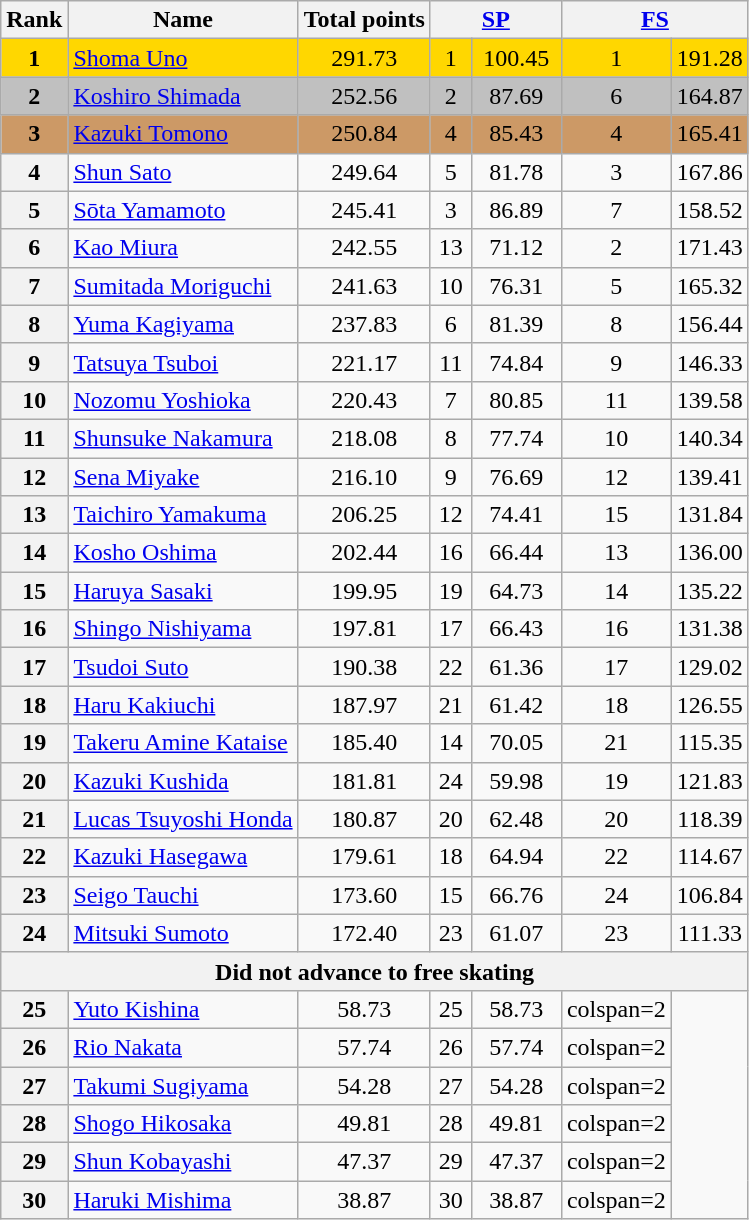<table class="wikitable sortable">
<tr>
<th>Rank</th>
<th>Name</th>
<th>Total points</th>
<th colspan="2" width="80px"><a href='#'>SP</a></th>
<th colspan="2" width="80px"><a href='#'>FS</a></th>
</tr>
<tr bgcolor="gold">
<td align="center"><strong>1</strong></td>
<td><a href='#'>Shoma Uno</a></td>
<td align="center">291.73</td>
<td align="center">1</td>
<td align="center">100.45</td>
<td align="center">1</td>
<td align="center">191.28</td>
</tr>
<tr bgcolor="silver">
<td align="center"><strong>2</strong></td>
<td><a href='#'>Koshiro Shimada</a></td>
<td align="center">252.56</td>
<td align="center">2</td>
<td align="center">87.69</td>
<td align="center">6</td>
<td align="center">164.87</td>
</tr>
<tr bgcolor="cc9966">
<td align="center"><strong>3</strong></td>
<td><a href='#'>Kazuki Tomono</a></td>
<td align="center">250.84</td>
<td align="center">4</td>
<td align="center">85.43</td>
<td align="center">4</td>
<td align="center">165.41</td>
</tr>
<tr>
<th>4</th>
<td><a href='#'>Shun Sato</a></td>
<td align="center">249.64</td>
<td align="center">5</td>
<td align="center">81.78</td>
<td align="center">3</td>
<td align="center">167.86</td>
</tr>
<tr>
<th>5</th>
<td><a href='#'>Sōta Yamamoto</a></td>
<td align="center">245.41</td>
<td align="center">3</td>
<td align="center">86.89</td>
<td align="center">7</td>
<td align="center">158.52</td>
</tr>
<tr>
<th>6</th>
<td><a href='#'>Kao Miura</a></td>
<td align="center">242.55</td>
<td align="center">13</td>
<td align="center">71.12</td>
<td align="center">2</td>
<td align="center">171.43</td>
</tr>
<tr>
<th>7</th>
<td><a href='#'>Sumitada Moriguchi</a></td>
<td align="center">241.63</td>
<td align="center">10</td>
<td align="center">76.31</td>
<td align="center">5</td>
<td align="center">165.32</td>
</tr>
<tr>
<th>8</th>
<td><a href='#'>Yuma Kagiyama</a></td>
<td align="center">237.83</td>
<td align="center">6</td>
<td align="center">81.39</td>
<td align="center">8</td>
<td align="center">156.44</td>
</tr>
<tr>
<th>9</th>
<td><a href='#'>Tatsuya Tsuboi</a></td>
<td align="center">221.17</td>
<td align="center">11</td>
<td align="center">74.84</td>
<td align="center">9</td>
<td align="center">146.33</td>
</tr>
<tr>
<th>10</th>
<td><a href='#'>Nozomu Yoshioka</a></td>
<td align="center">220.43</td>
<td align="center">7</td>
<td align="center">80.85</td>
<td align="center">11</td>
<td align="center">139.58</td>
</tr>
<tr>
<th>11</th>
<td><a href='#'>Shunsuke Nakamura</a></td>
<td align="center">218.08</td>
<td align="center">8</td>
<td align="center">77.74</td>
<td align="center">10</td>
<td align="center">140.34</td>
</tr>
<tr>
<th>12</th>
<td><a href='#'>Sena Miyake</a></td>
<td align="center">216.10</td>
<td align="center">9</td>
<td align="center">76.69</td>
<td align="center">12</td>
<td align="center">139.41</td>
</tr>
<tr>
<th>13</th>
<td><a href='#'>Taichiro Yamakuma</a></td>
<td align="center">206.25</td>
<td align="center">12</td>
<td align="center">74.41</td>
<td align="center">15</td>
<td align="center">131.84</td>
</tr>
<tr>
<th>14</th>
<td><a href='#'>Kosho Oshima</a></td>
<td align="center">202.44</td>
<td align="center">16</td>
<td align="center">66.44</td>
<td align="center">13</td>
<td align="center">136.00</td>
</tr>
<tr>
<th>15</th>
<td><a href='#'>Haruya Sasaki</a></td>
<td align="center">199.95</td>
<td align="center">19</td>
<td align="center">64.73</td>
<td align="center">14</td>
<td align="center">135.22</td>
</tr>
<tr>
<th>16</th>
<td><a href='#'>Shingo Nishiyama</a></td>
<td align="center">197.81</td>
<td align="center">17</td>
<td align="center">66.43</td>
<td align="center">16</td>
<td align="center">131.38</td>
</tr>
<tr>
<th>17</th>
<td><a href='#'>Tsudoi Suto</a></td>
<td align="center">190.38</td>
<td align="center">22</td>
<td align="center">61.36</td>
<td align="center">17</td>
<td align="center">129.02</td>
</tr>
<tr>
<th>18</th>
<td><a href='#'>Haru Kakiuchi</a></td>
<td align="center">187.97</td>
<td align="center">21</td>
<td align="center">61.42</td>
<td align="center">18</td>
<td align="center">126.55</td>
</tr>
<tr>
<th>19</th>
<td><a href='#'>Takeru Amine Kataise</a></td>
<td align="center">185.40</td>
<td align="center">14</td>
<td align="center">70.05</td>
<td align="center">21</td>
<td align="center">115.35</td>
</tr>
<tr>
<th>20</th>
<td><a href='#'>Kazuki Kushida</a></td>
<td align="center">181.81</td>
<td align="center">24</td>
<td align="center">59.98</td>
<td align="center">19</td>
<td align="center">121.83</td>
</tr>
<tr>
<th>21</th>
<td><a href='#'>Lucas Tsuyoshi Honda</a></td>
<td align="center">180.87</td>
<td align="center">20</td>
<td align="center">62.48</td>
<td align="center">20</td>
<td align="center">118.39</td>
</tr>
<tr>
<th>22</th>
<td><a href='#'>Kazuki Hasegawa</a></td>
<td align="center">179.61</td>
<td align="center">18</td>
<td align="center">64.94</td>
<td align="center">22</td>
<td align="center">114.67</td>
</tr>
<tr>
<th>23</th>
<td><a href='#'>Seigo Tauchi</a></td>
<td align="center">173.60</td>
<td align="center">15</td>
<td align="center">66.76</td>
<td align="center">24</td>
<td align="center">106.84</td>
</tr>
<tr>
<th>24</th>
<td><a href='#'>Mitsuki Sumoto</a></td>
<td align="center">172.40</td>
<td align="center">23</td>
<td align="center">61.07</td>
<td align="center">23</td>
<td align="center">111.33</td>
</tr>
<tr>
<th colspan="7">Did not advance to free skating</th>
</tr>
<tr>
<th>25</th>
<td><a href='#'>Yuto Kishina</a></td>
<td align="center">58.73</td>
<td align="center">25</td>
<td align="center">58.73</td>
<td>colspan=2 </td>
</tr>
<tr>
<th>26</th>
<td><a href='#'>Rio Nakata</a></td>
<td align="center">57.74</td>
<td align="center">26</td>
<td align="center">57.74</td>
<td>colspan=2 </td>
</tr>
<tr>
<th>27</th>
<td><a href='#'>Takumi Sugiyama</a></td>
<td align="center">54.28</td>
<td align="center">27</td>
<td align="center">54.28</td>
<td>colspan=2 </td>
</tr>
<tr>
<th>28</th>
<td><a href='#'>Shogo Hikosaka</a></td>
<td align="center">49.81</td>
<td align="center">28</td>
<td align="center">49.81</td>
<td>colspan=2 </td>
</tr>
<tr>
<th>29</th>
<td><a href='#'>Shun Kobayashi</a></td>
<td align="center">47.37</td>
<td align="center">29</td>
<td align="center">47.37</td>
<td>colspan=2 </td>
</tr>
<tr>
<th>30</th>
<td><a href='#'>Haruki Mishima</a></td>
<td align="center">38.87</td>
<td align="center">30</td>
<td align="center">38.87</td>
<td>colspan=2 </td>
</tr>
</table>
